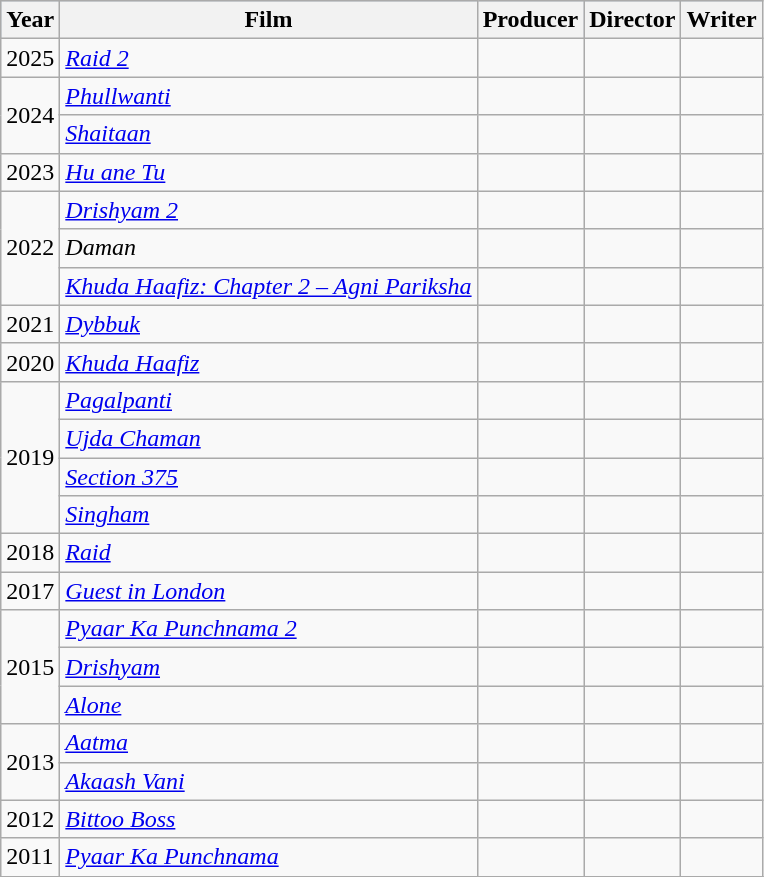<table class="wikitable">
<tr style="background:#b0c4de; text-align:center;">
<th>Year</th>
<th>Film</th>
<th>Producer</th>
<th>Director</th>
<th>Writer</th>
</tr>
<tr>
<td>2025</td>
<td><em><a href='#'>Raid 2</a></em></td>
<td></td>
<td></td>
<td></td>
</tr>
<tr>
<td rowspan="2">2024</td>
<td><em><a href='#'>Phullwanti</a></em></td>
<td></td>
<td></td>
<td></td>
</tr>
<tr>
<td><em><a href='#'>Shaitaan</a></em></td>
<td></td>
<td></td>
<td></td>
</tr>
<tr>
<td>2023</td>
<td><em><a href='#'>Hu ane Tu</a></em></td>
<td></td>
<td></td>
<td></td>
</tr>
<tr>
<td rowspan="3">2022</td>
<td><em><a href='#'>Drishyam 2</a></em></td>
<td></td>
<td></td>
<td></td>
</tr>
<tr>
<td><em>Daman</em></td>
<td></td>
<td></td>
<td></td>
</tr>
<tr>
<td><em><a href='#'>Khuda Haafiz: Chapter 2 – Agni Pariksha</a></em></td>
<td></td>
<td></td>
<td></td>
</tr>
<tr>
<td>2021</td>
<td><em><a href='#'>Dybbuk</a></em></td>
<td></td>
<td></td>
<td></td>
</tr>
<tr>
<td>2020</td>
<td><em><a href='#'>Khuda Haafiz</a></em></td>
<td></td>
<td></td>
<td></td>
</tr>
<tr>
<td rowspan="4">2019</td>
<td><em><a href='#'>Pagalpanti</a></em></td>
<td></td>
<td></td>
<td></td>
</tr>
<tr>
<td><em><a href='#'>Ujda Chaman</a></em></td>
<td></td>
<td></td>
<td></td>
</tr>
<tr>
<td><em><a href='#'>Section 375</a></em></td>
<td></td>
<td></td>
<td></td>
</tr>
<tr>
<td><em><a href='#'>Singham</a></em></td>
<td></td>
<td></td>
<td></td>
</tr>
<tr>
<td>2018</td>
<td><em><a href='#'>Raid</a></em></td>
<td></td>
<td></td>
<td></td>
</tr>
<tr>
<td>2017</td>
<td><em><a href='#'>Guest in London</a></em></td>
<td></td>
<td></td>
<td></td>
</tr>
<tr>
<td rowspan="3">2015</td>
<td><em><a href='#'>Pyaar Ka Punchnama 2 </a></em></td>
<td></td>
<td></td>
<td></td>
</tr>
<tr>
<td><em><a href='#'>Drishyam</a></em></td>
<td></td>
<td></td>
<td></td>
</tr>
<tr>
<td><em><a href='#'>Alone</a></em></td>
<td></td>
<td></td>
<td></td>
</tr>
<tr>
<td rowspan="2">2013</td>
<td><em><a href='#'>Aatma</a></em></td>
<td></td>
<td></td>
<td></td>
</tr>
<tr>
<td><em><a href='#'>Akaash Vani</a></em></td>
<td></td>
<td></td>
<td></td>
</tr>
<tr>
<td>2012</td>
<td><em><a href='#'>Bittoo Boss</a></em></td>
<td></td>
<td></td>
<td></td>
</tr>
<tr>
<td>2011</td>
<td><em><a href='#'>Pyaar Ka Punchnama</a></em></td>
<td></td>
<td></td>
<td></td>
</tr>
<tr>
</tr>
</table>
